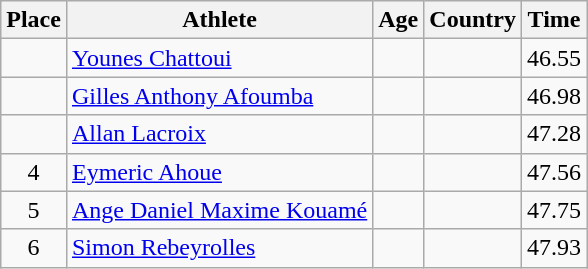<table class="wikitable mw-datatable sortable">
<tr>
<th>Place</th>
<th>Athlete</th>
<th>Age</th>
<th>Country</th>
<th>Time</th>
</tr>
<tr>
<td align=center></td>
<td><a href='#'>Younes Chattoui</a></td>
<td></td>
<td></td>
<td>46.55</td>
</tr>
<tr>
<td align=center></td>
<td><a href='#'>Gilles Anthony Afoumba</a></td>
<td></td>
<td></td>
<td>46.98</td>
</tr>
<tr>
<td align=center></td>
<td><a href='#'>Allan Lacroix</a></td>
<td></td>
<td></td>
<td>47.28</td>
</tr>
<tr>
<td align=center>4</td>
<td><a href='#'>Eymeric Ahoue</a></td>
<td></td>
<td></td>
<td>47.56</td>
</tr>
<tr>
<td align=center>5</td>
<td><a href='#'>Ange Daniel Maxime Kouamé</a></td>
<td></td>
<td></td>
<td>47.75</td>
</tr>
<tr>
<td align=center>6</td>
<td><a href='#'>Simon Rebeyrolles</a></td>
<td></td>
<td></td>
<td>47.93</td>
</tr>
</table>
